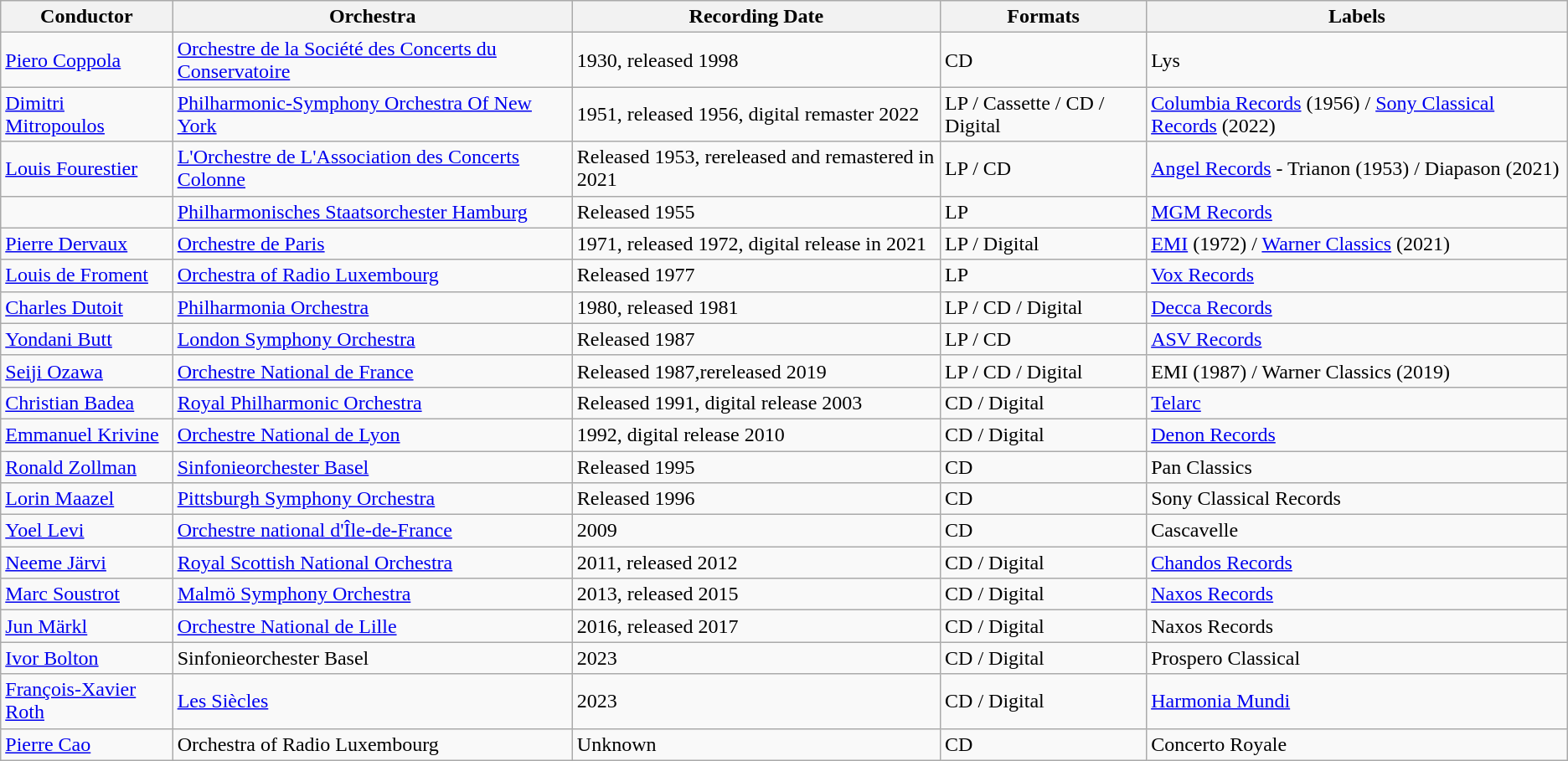<table class="wikitable">
<tr>
<th>Conductor</th>
<th>Orchestra</th>
<th>Recording Date</th>
<th>Formats</th>
<th>Labels</th>
</tr>
<tr>
<td><a href='#'>Piero Coppola</a></td>
<td><a href='#'>Orchestre de la Société des Concerts du Conservatoire</a></td>
<td>1930, released 1998</td>
<td>CD</td>
<td>Lys</td>
</tr>
<tr>
<td><a href='#'>Dimitri Mitropoulos</a></td>
<td><a href='#'>Philharmonic-Symphony Orchestra Of New York</a></td>
<td>1951, released 1956, digital remaster 2022</td>
<td>LP / Cassette / CD / Digital</td>
<td><a href='#'>Columbia Records</a> (1956) / <a href='#'>Sony Classical Records</a> (2022)</td>
</tr>
<tr>
<td><a href='#'>Louis Fourestier</a></td>
<td><a href='#'>L'Orchestre de L'Association des Concerts Colonne</a></td>
<td>Released 1953, rereleased and remastered in 2021</td>
<td>LP / CD</td>
<td><a href='#'>Angel Records</a> - Trianon (1953) / Diapason (2021)</td>
</tr>
<tr>
<td></td>
<td><a href='#'>Philharmonisches Staatsorchester Hamburg</a></td>
<td>Released 1955</td>
<td>LP</td>
<td><a href='#'>MGM Records</a></td>
</tr>
<tr>
<td><a href='#'>Pierre Dervaux</a></td>
<td><a href='#'>Orchestre de Paris</a></td>
<td>1971, released 1972, digital release in 2021</td>
<td>LP / Digital</td>
<td><a href='#'>EMI</a> (1972) / <a href='#'>Warner Classics</a> (2021)</td>
</tr>
<tr>
<td><a href='#'>Louis de Froment</a></td>
<td><a href='#'>Orchestra of Radio Luxembourg</a></td>
<td>Released 1977</td>
<td>LP</td>
<td><a href='#'>Vox Records</a></td>
</tr>
<tr>
<td><a href='#'>Charles Dutoit</a></td>
<td><a href='#'>Philharmonia Orchestra</a></td>
<td>1980, released 1981</td>
<td>LP / CD / Digital</td>
<td><a href='#'>Decca Records</a></td>
</tr>
<tr>
<td><a href='#'>Yondani Butt</a></td>
<td><a href='#'>London Symphony Orchestra</a></td>
<td>Released 1987</td>
<td>LP / CD</td>
<td><a href='#'>ASV Records</a></td>
</tr>
<tr>
<td><a href='#'>Seiji Ozawa</a></td>
<td><a href='#'>Orchestre National de France</a></td>
<td>Released 1987,rereleased 2019</td>
<td>LP / CD / Digital</td>
<td>EMI (1987) / Warner Classics (2019)</td>
</tr>
<tr>
<td><a href='#'>Christian Badea</a></td>
<td><a href='#'>Royal Philharmonic Orchestra</a></td>
<td>Released 1991, digital release 2003</td>
<td>CD / Digital</td>
<td><a href='#'>Telarc</a></td>
</tr>
<tr>
<td><a href='#'>Emmanuel Krivine</a></td>
<td><a href='#'>Orchestre National de Lyon</a></td>
<td>1992, digital release 2010</td>
<td>CD / Digital</td>
<td><a href='#'>Denon Records</a></td>
</tr>
<tr>
<td><a href='#'>Ronald Zollman</a></td>
<td><a href='#'>Sinfonieorchester Basel</a></td>
<td>Released 1995</td>
<td>CD</td>
<td>Pan Classics</td>
</tr>
<tr>
<td><a href='#'>Lorin Maazel</a></td>
<td><a href='#'>Pittsburgh Symphony Orchestra</a></td>
<td>Released 1996</td>
<td>CD</td>
<td>Sony Classical Records</td>
</tr>
<tr>
<td><a href='#'>Yoel Levi</a></td>
<td><a href='#'>Orchestre national d'Île-de-France</a></td>
<td>2009</td>
<td>CD</td>
<td>Cascavelle</td>
</tr>
<tr>
<td><a href='#'>Neeme Järvi</a></td>
<td><a href='#'>Royal Scottish National Orchestra</a></td>
<td>2011, released 2012</td>
<td>CD / Digital</td>
<td><a href='#'>Chandos Records</a></td>
</tr>
<tr>
<td><a href='#'>Marc Soustrot</a></td>
<td><a href='#'>Malmö Symphony Orchestra</a></td>
<td>2013, released 2015</td>
<td>CD / Digital</td>
<td><a href='#'>Naxos Records</a></td>
</tr>
<tr>
<td><a href='#'>Jun Märkl</a></td>
<td><a href='#'>Orchestre National de Lille</a></td>
<td>2016, released 2017</td>
<td>CD / Digital</td>
<td>Naxos Records</td>
</tr>
<tr>
<td><a href='#'>Ivor Bolton</a></td>
<td>Sinfonieorchester Basel</td>
<td>2023</td>
<td>CD / Digital</td>
<td>Prospero Classical</td>
</tr>
<tr>
<td><a href='#'>François-Xavier Roth</a></td>
<td><a href='#'>Les Siècles</a></td>
<td>2023</td>
<td>CD / Digital</td>
<td><a href='#'>Harmonia Mundi</a></td>
</tr>
<tr>
<td><a href='#'>Pierre Cao</a></td>
<td>Orchestra of Radio Luxembourg</td>
<td>Unknown</td>
<td>CD</td>
<td>Concerto Royale</td>
</tr>
</table>
